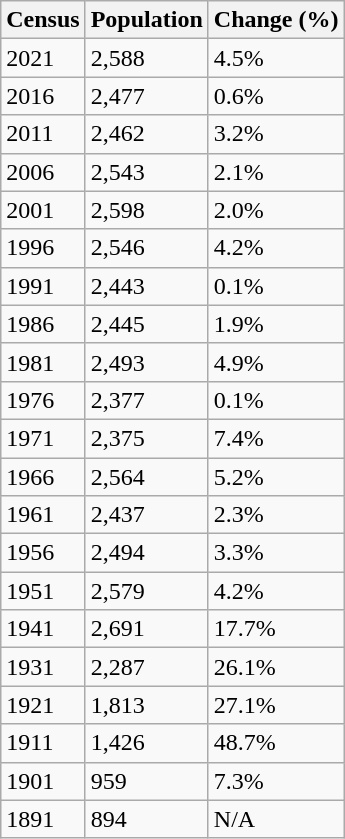<table class="wikitable">
<tr>
<th>Census</th>
<th>Population</th>
<th>Change (%)</th>
</tr>
<tr>
<td>2021</td>
<td>2,588</td>
<td> 4.5%</td>
</tr>
<tr>
<td>2016</td>
<td>2,477</td>
<td> 0.6%</td>
</tr>
<tr>
<td>2011</td>
<td>2,462</td>
<td> 3.2%</td>
</tr>
<tr>
<td>2006</td>
<td>2,543</td>
<td> 2.1%</td>
</tr>
<tr>
<td>2001</td>
<td>2,598</td>
<td> 2.0%</td>
</tr>
<tr>
<td>1996</td>
<td>2,546</td>
<td> 4.2%</td>
</tr>
<tr>
<td>1991</td>
<td>2,443</td>
<td> 0.1%</td>
</tr>
<tr>
<td>1986</td>
<td>2,445</td>
<td> 1.9%</td>
</tr>
<tr>
<td>1981</td>
<td>2,493</td>
<td> 4.9%</td>
</tr>
<tr>
<td>1976</td>
<td>2,377</td>
<td> 0.1%</td>
</tr>
<tr>
<td>1971</td>
<td>2,375</td>
<td> 7.4%</td>
</tr>
<tr>
<td>1966</td>
<td>2,564</td>
<td> 5.2%</td>
</tr>
<tr>
<td>1961</td>
<td>2,437</td>
<td> 2.3%</td>
</tr>
<tr>
<td>1956</td>
<td>2,494</td>
<td> 3.3%</td>
</tr>
<tr>
<td>1951</td>
<td>2,579</td>
<td> 4.2%</td>
</tr>
<tr>
<td>1941</td>
<td>2,691</td>
<td> 17.7%</td>
</tr>
<tr>
<td>1931</td>
<td>2,287</td>
<td> 26.1%</td>
</tr>
<tr>
<td>1921</td>
<td>1,813</td>
<td> 27.1%</td>
</tr>
<tr>
<td>1911</td>
<td>1,426</td>
<td> 48.7%</td>
</tr>
<tr>
<td>1901</td>
<td>959</td>
<td> 7.3%</td>
</tr>
<tr>
<td>1891</td>
<td>894</td>
<td>N/A</td>
</tr>
</table>
